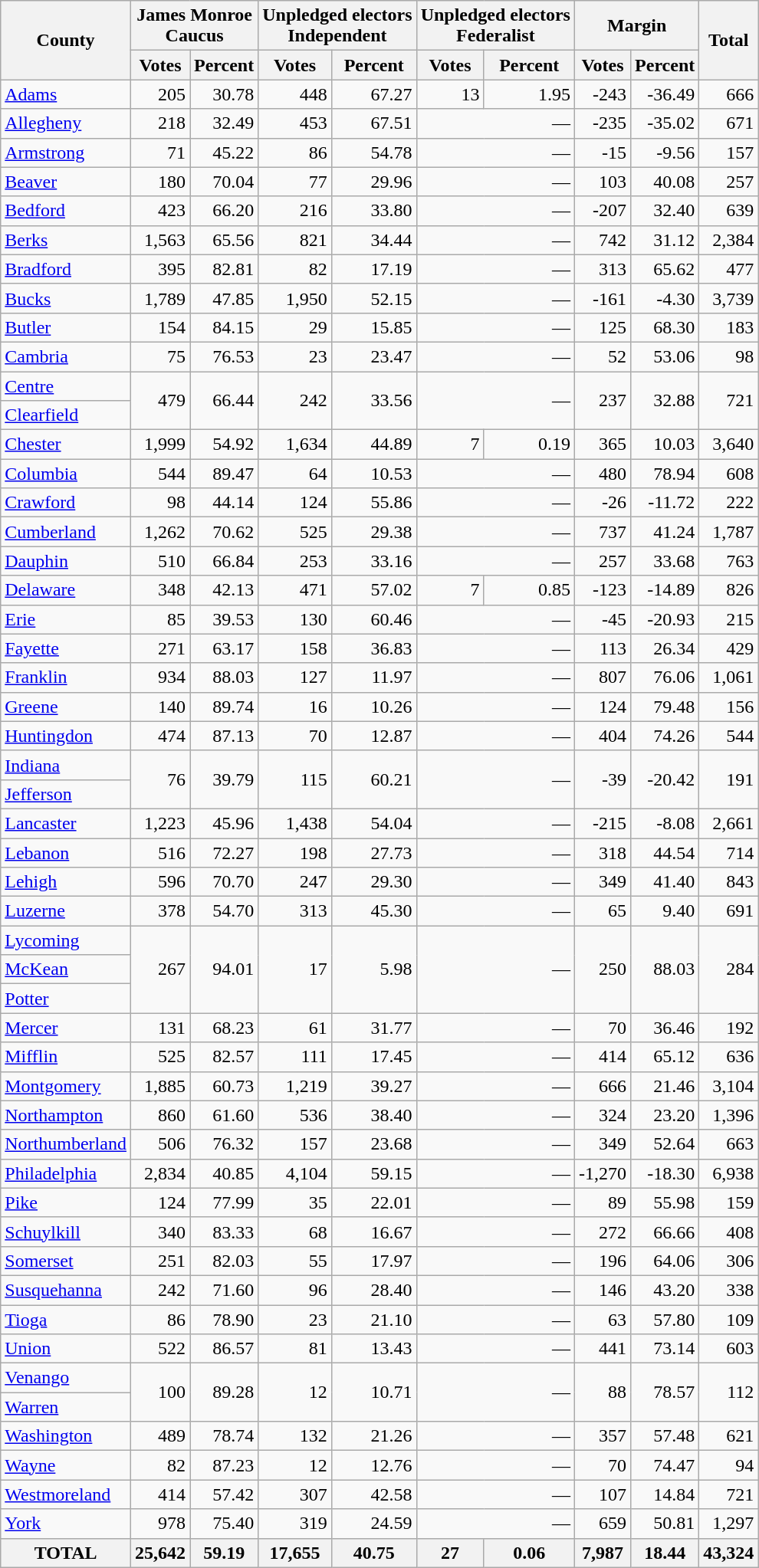<table class="wikitable sortable">
<tr>
<th rowspan=2>County</th>
<th colspan=2>James Monroe<br>Caucus</th>
<th colspan=2>Unpledged electors<br>Independent</th>
<th colspan=2>Unpledged electors<br>Federalist</th>
<th colspan=2>Margin</th>
<th rowspan=2>Total</th>
</tr>
<tr>
<th>Votes</th>
<th>Percent</th>
<th>Votes</th>
<th>Percent</th>
<th>Votes</th>
<th>Percent</th>
<th>Votes</th>
<th>Percent</th>
</tr>
<tr>
<td><a href='#'>Adams</a></td>
<td align=right>205</td>
<td align=right>30.78</td>
<td align=right>448</td>
<td align=right>67.27</td>
<td align=right>13</td>
<td align=right>1.95</td>
<td align=right>-243</td>
<td align=right>-36.49</td>
<td align=right>666</td>
</tr>
<tr>
<td><a href='#'>Allegheny</a></td>
<td align=right>218</td>
<td align=right>32.49</td>
<td align=right>453</td>
<td align=right>67.51</td>
<td align=right colspan=2>—</td>
<td align=right>-235</td>
<td align=right>-35.02</td>
<td align=right>671</td>
</tr>
<tr>
<td><a href='#'>Armstrong</a></td>
<td align=right>71</td>
<td align=right>45.22</td>
<td align=right>86</td>
<td align=right>54.78</td>
<td align=right colspan=2>—</td>
<td align=right>-15</td>
<td align=right>-9.56</td>
<td align=right>157</td>
</tr>
<tr>
<td><a href='#'>Beaver</a></td>
<td align=right>180</td>
<td align=right>70.04</td>
<td align=right>77</td>
<td align=right>29.96</td>
<td align=right colspan=2>—</td>
<td align=right>103</td>
<td align=right>40.08</td>
<td align=right>257</td>
</tr>
<tr>
<td><a href='#'>Bedford</a></td>
<td align=right>423</td>
<td align=right>66.20</td>
<td align=right>216</td>
<td align=right>33.80</td>
<td align=right colspan=2>—</td>
<td align=right>-207</td>
<td align=right>32.40</td>
<td align=right>639</td>
</tr>
<tr>
<td><a href='#'>Berks</a></td>
<td align=right>1,563</td>
<td align=right>65.56</td>
<td align=right>821</td>
<td align=right>34.44</td>
<td align=right colspan=2>—</td>
<td align=right>742</td>
<td align=right>31.12</td>
<td align=right>2,384</td>
</tr>
<tr>
<td><a href='#'>Bradford</a></td>
<td align=right>395</td>
<td align=right>82.81</td>
<td align=right>82</td>
<td align=right>17.19</td>
<td align=right colspan=2>—</td>
<td align=right>313</td>
<td align=right>65.62</td>
<td align=right>477</td>
</tr>
<tr>
<td><a href='#'>Bucks</a></td>
<td align=right>1,789</td>
<td align=right>47.85</td>
<td align=right>1,950</td>
<td align=right>52.15</td>
<td align=right colspan=2>—</td>
<td align=right>-161</td>
<td align=right>-4.30</td>
<td align=right>3,739</td>
</tr>
<tr>
<td><a href='#'>Butler</a></td>
<td align=right>154</td>
<td align=right>84.15</td>
<td align=right>29</td>
<td align=right>15.85</td>
<td align=right colspan=2>—</td>
<td align=right>125</td>
<td align=right>68.30</td>
<td align=right>183</td>
</tr>
<tr>
<td><a href='#'>Cambria</a></td>
<td align=right>75</td>
<td align=right>76.53</td>
<td align=right>23</td>
<td align=right>23.47</td>
<td align=right colspan=2>—</td>
<td align=right>52</td>
<td align=right>53.06</td>
<td align=right>98</td>
</tr>
<tr>
<td><a href='#'>Centre</a></td>
<td align=right rowspan=2>479</td>
<td align=right rowspan=2>66.44</td>
<td align=right rowspan=2>242</td>
<td align=right rowspan=2>33.56</td>
<td align=right rowspan=2 colspan=2>—</td>
<td align=right rowspan=2>237</td>
<td align=right rowspan=2>32.88</td>
<td align=right rowspan=2>721</td>
</tr>
<tr>
<td><a href='#'>Clearfield</a></td>
</tr>
<tr>
<td><a href='#'>Chester</a></td>
<td align=right>1,999</td>
<td align=right>54.92</td>
<td align=right>1,634</td>
<td align=right>44.89</td>
<td align=right>7</td>
<td align=right>0.19</td>
<td align=right>365</td>
<td align=right>10.03</td>
<td align=right>3,640</td>
</tr>
<tr>
<td><a href='#'>Columbia</a></td>
<td align=right>544</td>
<td align=right>89.47</td>
<td align=right>64</td>
<td align=right>10.53</td>
<td align=right colspan=2>—</td>
<td align=right>480</td>
<td align=right>78.94</td>
<td align=right>608</td>
</tr>
<tr>
<td><a href='#'>Crawford</a></td>
<td align=right>98</td>
<td align=right>44.14</td>
<td align=right>124</td>
<td align=right>55.86</td>
<td align=right colspan=2>—</td>
<td align=right>-26</td>
<td align=right>-11.72</td>
<td align=right>222</td>
</tr>
<tr>
<td><a href='#'>Cumberland</a></td>
<td align=right>1,262</td>
<td align=right>70.62</td>
<td align=right>525</td>
<td align=right>29.38</td>
<td align=right colspan=2>—</td>
<td align=right>737</td>
<td align=right>41.24</td>
<td align=right>1,787</td>
</tr>
<tr>
<td><a href='#'>Dauphin</a></td>
<td align=right>510</td>
<td align=right>66.84</td>
<td align=right>253</td>
<td align=right>33.16</td>
<td align=right colspan=2>—</td>
<td align=right>257</td>
<td align=right>33.68</td>
<td align=right>763</td>
</tr>
<tr>
<td><a href='#'>Delaware</a></td>
<td align=right>348</td>
<td align=right>42.13</td>
<td align=right>471</td>
<td align=right>57.02</td>
<td align=right>7</td>
<td align=right>0.85</td>
<td align=right>-123</td>
<td align=right>-14.89</td>
<td align=right>826</td>
</tr>
<tr>
<td><a href='#'>Erie</a></td>
<td align=right>85</td>
<td align=right>39.53</td>
<td align=right>130</td>
<td align=right>60.46</td>
<td align=right colspan=2>—</td>
<td align=right>-45</td>
<td align=right>-20.93</td>
<td align=right>215</td>
</tr>
<tr>
<td><a href='#'>Fayette</a></td>
<td align=right>271</td>
<td align=right>63.17</td>
<td align=right>158</td>
<td align=right>36.83</td>
<td align=right colspan=2>—</td>
<td align=right>113</td>
<td align=right>26.34</td>
<td align=right>429</td>
</tr>
<tr>
<td><a href='#'>Franklin</a></td>
<td align=right>934</td>
<td align=right>88.03</td>
<td align=right>127</td>
<td align=right>11.97</td>
<td align=right colspan=2>—</td>
<td align=right>807</td>
<td align=right>76.06</td>
<td align=right>1,061</td>
</tr>
<tr>
<td><a href='#'>Greene</a></td>
<td align=right>140</td>
<td align=right>89.74</td>
<td align=right>16</td>
<td align=right>10.26</td>
<td align=right colspan=2>—</td>
<td align=right>124</td>
<td align=right>79.48</td>
<td align=right>156</td>
</tr>
<tr>
<td><a href='#'>Huntingdon</a></td>
<td align=right>474</td>
<td align=right>87.13</td>
<td align=right>70</td>
<td align=right>12.87</td>
<td align=right colspan=2>—</td>
<td align=right>404</td>
<td align=right>74.26</td>
<td align=right>544</td>
</tr>
<tr>
<td><a href='#'>Indiana</a></td>
<td align=right rowspan=2>76</td>
<td align=right rowspan=2>39.79</td>
<td align=right rowspan=2>115</td>
<td align=right rowspan=2>60.21</td>
<td align=right rowspan=2 colspan=2>—</td>
<td align=right rowspan=2>-39</td>
<td align=right rowspan=2>-20.42</td>
<td align=right rowspan=2>191</td>
</tr>
<tr>
<td><a href='#'>Jefferson</a></td>
</tr>
<tr>
<td><a href='#'>Lancaster</a></td>
<td align=right>1,223</td>
<td align=right>45.96</td>
<td align=right>1,438</td>
<td align=right>54.04</td>
<td align=right colspan=2>—</td>
<td align=right>-215</td>
<td align=right>-8.08</td>
<td align=right>2,661</td>
</tr>
<tr>
<td><a href='#'>Lebanon</a></td>
<td align=right>516</td>
<td align=right>72.27</td>
<td align=right>198</td>
<td align=right>27.73</td>
<td align=right colspan=2>—</td>
<td align=right>318</td>
<td align=right>44.54</td>
<td align=right>714</td>
</tr>
<tr>
<td><a href='#'>Lehigh</a></td>
<td align=right>596</td>
<td align=right>70.70</td>
<td align=right>247</td>
<td align=right>29.30</td>
<td align=right colspan=2>—</td>
<td align=right>349</td>
<td align=right>41.40</td>
<td align=right>843</td>
</tr>
<tr>
<td><a href='#'>Luzerne</a></td>
<td align=right>378</td>
<td align=right>54.70</td>
<td align=right>313</td>
<td align=right>45.30</td>
<td align=right colspan=2>—</td>
<td align=right>65</td>
<td align=right>9.40</td>
<td align=right>691</td>
</tr>
<tr>
<td><a href='#'>Lycoming</a></td>
<td align=right rowspan=3>267</td>
<td align=right rowspan=3>94.01</td>
<td align=right rowspan=3>17</td>
<td align=right rowspan=3>5.98</td>
<td align=right rowspan=3 colspan=2>—</td>
<td align=right rowspan=3>250</td>
<td align=right rowspan=3>88.03</td>
<td align=right rowspan=3>284</td>
</tr>
<tr>
<td><a href='#'>McKean</a></td>
</tr>
<tr>
<td><a href='#'>Potter</a></td>
</tr>
<tr>
<td><a href='#'>Mercer</a></td>
<td align=right>131</td>
<td align=right>68.23</td>
<td align=right>61</td>
<td align=right>31.77</td>
<td align=right colspan=2>—</td>
<td align=right>70</td>
<td align=right>36.46</td>
<td align=right>192</td>
</tr>
<tr>
<td><a href='#'>Mifflin</a></td>
<td align=right>525</td>
<td align=right>82.57</td>
<td align=right>111</td>
<td align=right>17.45</td>
<td align=right colspan=2>—</td>
<td align=right>414</td>
<td align=right>65.12</td>
<td align=right>636</td>
</tr>
<tr>
<td><a href='#'>Montgomery</a></td>
<td align=right>1,885</td>
<td align=right>60.73</td>
<td align=right>1,219</td>
<td align=right>39.27</td>
<td align=right colspan=2>—</td>
<td align=right>666</td>
<td align=right>21.46</td>
<td align=right>3,104</td>
</tr>
<tr>
<td><a href='#'>Northampton</a></td>
<td align=right>860</td>
<td align=right>61.60</td>
<td align=right>536</td>
<td align=right>38.40</td>
<td align=right colspan=2>—</td>
<td align=right>324</td>
<td align=right>23.20</td>
<td align=right>1,396</td>
</tr>
<tr>
<td><a href='#'>Northumberland</a></td>
<td align=right>506</td>
<td align=right>76.32</td>
<td align=right>157</td>
<td align=right>23.68</td>
<td align=right colspan=2>—</td>
<td align=right>349</td>
<td align=right>52.64</td>
<td align=right>663</td>
</tr>
<tr>
<td><a href='#'>Philadelphia</a></td>
<td align=right>2,834</td>
<td align=right>40.85</td>
<td align=right>4,104</td>
<td align=right>59.15</td>
<td align=right colspan=2>—</td>
<td align=right>-1,270</td>
<td align=right>-18.30</td>
<td align=right>6,938</td>
</tr>
<tr>
<td><a href='#'>Pike</a></td>
<td align=right>124</td>
<td align=right>77.99</td>
<td align=right>35</td>
<td align=right>22.01</td>
<td align=right colspan=2>—</td>
<td align=right>89</td>
<td align=right>55.98</td>
<td align=right>159</td>
</tr>
<tr>
<td><a href='#'>Schuylkill</a></td>
<td align=right>340</td>
<td align=right>83.33</td>
<td align=right>68</td>
<td align=right>16.67</td>
<td align=right colspan=2>—</td>
<td align=right>272</td>
<td align=right>66.66</td>
<td align=right>408</td>
</tr>
<tr>
<td><a href='#'>Somerset</a></td>
<td align=right>251</td>
<td align=right>82.03</td>
<td align=right>55</td>
<td align=right>17.97</td>
<td align=right colspan=2>—</td>
<td align=right>196</td>
<td align=right>64.06</td>
<td align=right>306</td>
</tr>
<tr>
<td><a href='#'>Susquehanna</a></td>
<td align=right>242</td>
<td align=right>71.60</td>
<td align=right>96</td>
<td align=right>28.40</td>
<td align=right colspan=2>—</td>
<td align=right>146</td>
<td align=right>43.20</td>
<td align=right>338</td>
</tr>
<tr>
<td><a href='#'>Tioga</a></td>
<td align=right>86</td>
<td align=right>78.90</td>
<td align=right>23</td>
<td align=right>21.10</td>
<td align=right colspan=2>—</td>
<td align=right>63</td>
<td align=right>57.80</td>
<td align=right>109</td>
</tr>
<tr>
<td><a href='#'>Union</a></td>
<td align=right>522</td>
<td align=right>86.57</td>
<td align=right>81</td>
<td align=right>13.43</td>
<td align=right colspan=2>—</td>
<td align=right>441</td>
<td align=right>73.14</td>
<td align=right>603</td>
</tr>
<tr>
<td><a href='#'>Venango</a></td>
<td align=right rowspan=2>100</td>
<td align=right rowspan=2>89.28</td>
<td align=right rowspan=2>12</td>
<td align=right rowspan=2>10.71</td>
<td align=right rowspan=2 colspan=2>—</td>
<td align=right rowspan=2>88</td>
<td align=right rowspan=2>78.57</td>
<td align=right rowspan=2>112</td>
</tr>
<tr>
<td><a href='#'>Warren</a></td>
</tr>
<tr>
<td><a href='#'>Washington</a></td>
<td align=right>489</td>
<td align=right>78.74</td>
<td align=right>132</td>
<td align=right>21.26</td>
<td align=right colspan=2>—</td>
<td align=right>357</td>
<td align=right>57.48</td>
<td align=right>621</td>
</tr>
<tr>
<td><a href='#'>Wayne</a></td>
<td align=right>82</td>
<td align=right>87.23</td>
<td align=right>12</td>
<td align=right>12.76</td>
<td align=right colspan=2>—</td>
<td align=right>70</td>
<td align=right>74.47</td>
<td align=right>94</td>
</tr>
<tr>
<td><a href='#'>Westmoreland</a></td>
<td align=right>414</td>
<td align=right>57.42</td>
<td align=right>307</td>
<td align=right>42.58</td>
<td align=right colspan=2>—</td>
<td align=right>107</td>
<td align=right>14.84</td>
<td align=right>721</td>
</tr>
<tr>
<td><a href='#'>York</a></td>
<td align=right>978</td>
<td align=right>75.40</td>
<td align=right>319</td>
<td align=right>24.59</td>
<td align=right colspan=2>—</td>
<td align=right>659</td>
<td align=right>50.81</td>
<td align=right>1,297</td>
</tr>
<tr>
<th>TOTAL</th>
<th>25,642</th>
<th>59.19</th>
<th>17,655</th>
<th>40.75</th>
<th>27</th>
<th>0.06</th>
<th>7,987</th>
<th>18.44</th>
<th>43,324</th>
</tr>
</table>
